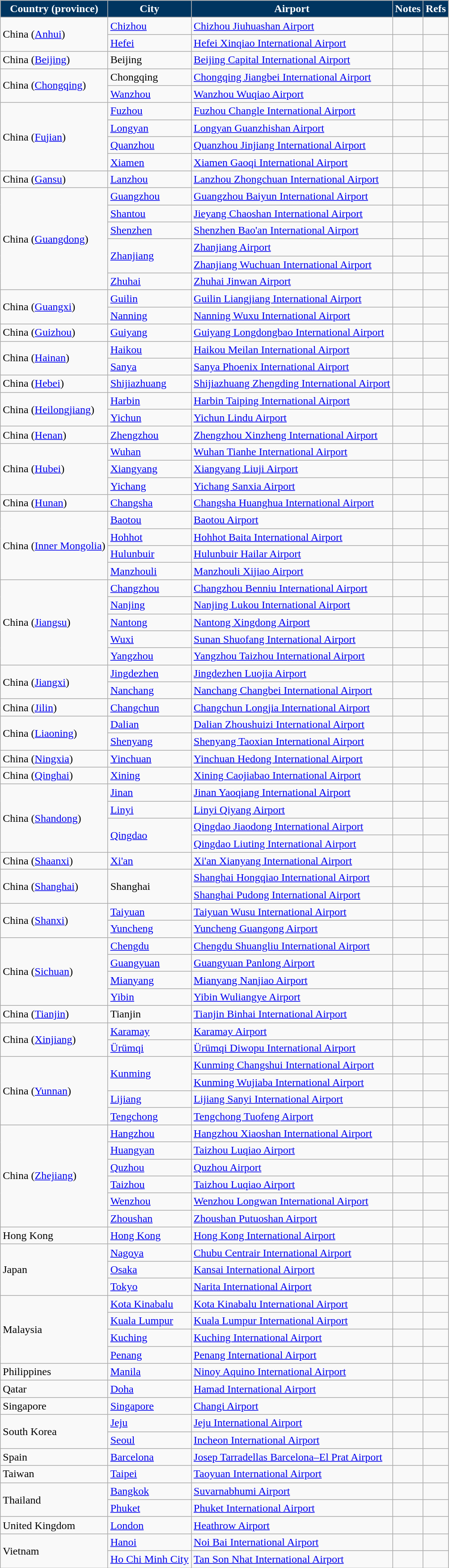<table class="sortable wikitable sortable">
<tr>
<th style="background:#003560; color:white;">Country (province)</th>
<th style="background:#003560; color:white;">City</th>
<th style="background:#003560; color:white;">Airport</th>
<th style="background:#003560; color:white;" class="unsortable">Notes</th>
<th style="background:#003560; color:white;">Refs</th>
</tr>
<tr>
<td rowspan="2">China (<a href='#'>Anhui</a>)</td>
<td><a href='#'>Chizhou</a></td>
<td><a href='#'>Chizhou Jiuhuashan Airport</a></td>
<td align=center></td>
<td align=center></td>
</tr>
<tr>
<td><a href='#'>Hefei</a></td>
<td><a href='#'>Hefei Xinqiao International Airport</a></td>
<td align=center></td>
<td align=center></td>
</tr>
<tr>
<td>China (<a href='#'>Beijing</a>)</td>
<td>Beijing</td>
<td><a href='#'>Beijing Capital International Airport</a></td>
<td></td>
<td align=center></td>
</tr>
<tr>
<td rowspan="2">China (<a href='#'>Chongqing</a>)</td>
<td>Chongqing</td>
<td><a href='#'>Chongqing Jiangbei International Airport</a></td>
<td align=center></td>
<td align=center></td>
</tr>
<tr>
<td><a href='#'>Wanzhou</a></td>
<td><a href='#'>Wanzhou Wuqiao Airport</a></td>
<td align=center></td>
<td align=center></td>
</tr>
<tr>
<td rowspan="4">China (<a href='#'>Fujian</a>)</td>
<td><a href='#'>Fuzhou</a></td>
<td><a href='#'>Fuzhou Changle International Airport</a></td>
<td align=center></td>
<td align=center></td>
</tr>
<tr>
<td><a href='#'>Longyan</a></td>
<td><a href='#'>Longyan Guanzhishan Airport</a></td>
<td></td>
<td align=center></td>
</tr>
<tr>
<td><a href='#'>Quanzhou</a></td>
<td><a href='#'>Quanzhou Jinjiang International Airport</a></td>
<td align=center></td>
<td align=center></td>
</tr>
<tr>
<td><a href='#'>Xiamen</a></td>
<td><a href='#'>Xiamen Gaoqi International Airport</a></td>
<td align=center></td>
<td align=center></td>
</tr>
<tr>
<td>China (<a href='#'>Gansu</a>)</td>
<td><a href='#'>Lanzhou</a></td>
<td><a href='#'>Lanzhou Zhongchuan International Airport</a></td>
<td align=center></td>
<td align=center></td>
</tr>
<tr>
<td rowspan="6">China (<a href='#'>Guangdong</a>)</td>
<td><a href='#'>Guangzhou</a></td>
<td><a href='#'>Guangzhou Baiyun International Airport</a></td>
<td></td>
<td align=center></td>
</tr>
<tr>
<td><a href='#'>Shantou</a></td>
<td><a href='#'>Jieyang Chaoshan International Airport</a></td>
<td align=center></td>
<td align=center></td>
</tr>
<tr>
<td><a href='#'>Shenzhen</a></td>
<td><a href='#'>Shenzhen Bao'an International Airport</a></td>
<td></td>
<td align=center></td>
</tr>
<tr>
<td rowspan="2"><a href='#'>Zhanjiang</a></td>
<td><a href='#'>Zhanjiang Airport</a></td>
<td></td>
<td align=center></td>
</tr>
<tr>
<td><a href='#'>Zhanjiang Wuchuan International Airport</a></td>
<td align=center></td>
<td align=center></td>
</tr>
<tr>
<td><a href='#'>Zhuhai</a></td>
<td><a href='#'>Zhuhai Jinwan Airport</a></td>
<td align=center></td>
<td align=center></td>
</tr>
<tr>
<td rowspan="2">China (<a href='#'>Guangxi</a>)</td>
<td><a href='#'>Guilin</a></td>
<td><a href='#'>Guilin Liangjiang International Airport</a></td>
<td align=center></td>
<td align=center></td>
</tr>
<tr>
<td><a href='#'>Nanning</a></td>
<td><a href='#'>Nanning Wuxu International Airport</a></td>
<td></td>
<td align=center></td>
</tr>
<tr>
<td>China (<a href='#'>Guizhou</a>)</td>
<td><a href='#'>Guiyang</a></td>
<td><a href='#'>Guiyang Longdongbao International Airport</a></td>
<td align=center></td>
<td align=center></td>
</tr>
<tr>
<td rowspan="2">China (<a href='#'>Hainan</a>)</td>
<td><a href='#'>Haikou</a></td>
<td><a href='#'>Haikou Meilan International Airport</a></td>
<td align=center></td>
<td align=center></td>
</tr>
<tr>
<td><a href='#'>Sanya</a></td>
<td><a href='#'>Sanya Phoenix International Airport</a></td>
<td align=center></td>
<td align=center></td>
</tr>
<tr>
<td>China (<a href='#'>Hebei</a>)</td>
<td><a href='#'>Shijiazhuang</a></td>
<td><a href='#'>Shijiazhuang Zhengding International Airport</a></td>
<td align=center></td>
<td align=center></td>
</tr>
<tr>
<td rowspan="2">China (<a href='#'>Heilongjiang</a>)</td>
<td><a href='#'>Harbin</a></td>
<td><a href='#'>Harbin Taiping International Airport</a></td>
<td align=center></td>
<td align=center></td>
</tr>
<tr>
<td><a href='#'>Yichun</a></td>
<td><a href='#'>Yichun Lindu Airport</a></td>
<td align=center></td>
<td align=center></td>
</tr>
<tr>
<td>China (<a href='#'>Henan</a>)</td>
<td><a href='#'>Zhengzhou</a></td>
<td><a href='#'>Zhengzhou Xinzheng International Airport</a></td>
<td></td>
<td align=center></td>
</tr>
<tr>
<td rowspan="3">China (<a href='#'>Hubei</a>)</td>
<td><a href='#'>Wuhan</a></td>
<td><a href='#'>Wuhan Tianhe International Airport</a></td>
<td align=center></td>
<td align=center></td>
</tr>
<tr>
<td><a href='#'>Xiangyang</a></td>
<td><a href='#'>Xiangyang Liuji Airport</a></td>
<td align=center></td>
<td align=center></td>
</tr>
<tr>
<td><a href='#'>Yichang</a></td>
<td><a href='#'>Yichang Sanxia Airport</a></td>
<td align=center></td>
<td align=center></td>
</tr>
<tr>
<td>China (<a href='#'>Hunan</a>)</td>
<td><a href='#'>Changsha</a></td>
<td><a href='#'>Changsha Huanghua International Airport</a></td>
<td align=center></td>
<td align=center></td>
</tr>
<tr>
<td rowspan="4">China (<a href='#'>Inner Mongolia</a>)</td>
<td><a href='#'>Baotou</a></td>
<td><a href='#'>Baotou Airport</a></td>
<td align=center></td>
<td align=center></td>
</tr>
<tr>
<td><a href='#'>Hohhot</a></td>
<td><a href='#'>Hohhot Baita International Airport</a></td>
<td align=center></td>
<td align=center></td>
</tr>
<tr>
<td><a href='#'>Hulunbuir</a></td>
<td><a href='#'>Hulunbuir Hailar Airport</a></td>
<td align=center></td>
<td align=center></td>
</tr>
<tr>
<td><a href='#'>Manzhouli</a></td>
<td><a href='#'>Manzhouli Xijiao Airport</a></td>
<td align=center></td>
<td align=center></td>
</tr>
<tr>
<td rowspan="5">China (<a href='#'>Jiangsu</a>)</td>
<td><a href='#'>Changzhou</a></td>
<td><a href='#'>Changzhou Benniu International Airport</a></td>
<td align=center></td>
<td align=center></td>
</tr>
<tr>
<td><a href='#'>Nanjing</a></td>
<td><a href='#'>Nanjing Lukou International Airport</a></td>
<td align=center></td>
<td align=center></td>
</tr>
<tr>
<td><a href='#'>Nantong</a></td>
<td><a href='#'>Nantong Xingdong Airport</a></td>
<td align=center></td>
<td align=center></td>
</tr>
<tr>
<td><a href='#'>Wuxi</a></td>
<td><a href='#'>Sunan Shuofang International Airport</a></td>
<td></td>
<td align=center></td>
</tr>
<tr>
<td><a href='#'>Yangzhou</a></td>
<td><a href='#'>Yangzhou Taizhou International Airport</a></td>
<td align=center></td>
<td align=center></td>
</tr>
<tr>
<td rowspan="2">China (<a href='#'>Jiangxi</a>)</td>
<td><a href='#'>Jingdezhen</a></td>
<td><a href='#'>Jingdezhen Luojia Airport</a></td>
<td align=center></td>
<td align=center></td>
</tr>
<tr>
<td><a href='#'>Nanchang</a></td>
<td><a href='#'>Nanchang Changbei International Airport</a></td>
<td align=center></td>
<td align=center></td>
</tr>
<tr>
<td>China (<a href='#'>Jilin</a>)</td>
<td><a href='#'>Changchun</a></td>
<td><a href='#'>Changchun Longjia International Airport</a></td>
<td align=center></td>
<td align=center></td>
</tr>
<tr>
<td rowspan="2">China (<a href='#'>Liaoning</a>)</td>
<td><a href='#'>Dalian</a></td>
<td><a href='#'>Dalian Zhoushuizi International Airport</a></td>
<td align=center></td>
<td align=center></td>
</tr>
<tr>
<td><a href='#'>Shenyang</a></td>
<td><a href='#'>Shenyang Taoxian International Airport</a></td>
<td></td>
<td align=center></td>
</tr>
<tr>
<td>China (<a href='#'>Ningxia</a>)</td>
<td><a href='#'>Yinchuan</a></td>
<td><a href='#'>Yinchuan Hedong International Airport</a></td>
<td align=center></td>
<td align=center></td>
</tr>
<tr>
<td>China (<a href='#'>Qinghai</a>)</td>
<td><a href='#'>Xining</a></td>
<td><a href='#'>Xining Caojiabao International Airport</a></td>
<td align=center></td>
<td align=center></td>
</tr>
<tr>
<td rowspan="4">China (<a href='#'>Shandong</a>)</td>
<td><a href='#'>Jinan</a></td>
<td><a href='#'>Jinan Yaoqiang International Airport</a></td>
<td></td>
<td align=center></td>
</tr>
<tr>
<td><a href='#'>Linyi</a></td>
<td><a href='#'>Linyi Qiyang Airport</a></td>
<td align=center></td>
<td align=center></td>
</tr>
<tr>
<td rowspan="2"><a href='#'>Qingdao</a></td>
<td><a href='#'>Qingdao Jiaodong International Airport</a></td>
<td align=center></td>
<td align=center></td>
</tr>
<tr>
<td><a href='#'>Qingdao Liuting International Airport</a></td>
<td></td>
<td align=center></td>
</tr>
<tr>
<td>China (<a href='#'>Shaanxi</a>)</td>
<td><a href='#'>Xi'an</a></td>
<td><a href='#'>Xi'an Xianyang International Airport</a></td>
<td align=center></td>
<td align=center></td>
</tr>
<tr>
<td rowspan="2">China (<a href='#'>Shanghai</a>)</td>
<td rowspan="2">Shanghai</td>
<td><a href='#'>Shanghai Hongqiao International Airport</a></td>
<td align=center></td>
<td align=center></td>
</tr>
<tr>
<td><a href='#'>Shanghai Pudong International Airport</a></td>
<td align=center></td>
<td align=center></td>
</tr>
<tr>
<td rowspan="2">China (<a href='#'>Shanxi</a>)</td>
<td><a href='#'>Taiyuan</a></td>
<td><a href='#'>Taiyuan Wusu International Airport</a></td>
<td align=center></td>
<td align=center></td>
</tr>
<tr>
<td><a href='#'>Yuncheng</a></td>
<td><a href='#'>Yuncheng Guangong Airport</a></td>
<td align=center></td>
<td align=center></td>
</tr>
<tr>
<td rowspan="4">China (<a href='#'>Sichuan</a>)</td>
<td><a href='#'>Chengdu</a></td>
<td><a href='#'>Chengdu Shuangliu International Airport</a></td>
<td align=center></td>
<td align=center></td>
</tr>
<tr>
<td><a href='#'>Guangyuan</a></td>
<td><a href='#'>Guangyuan Panlong Airport</a></td>
<td align=center></td>
<td align=center></td>
</tr>
<tr>
<td><a href='#'>Mianyang</a></td>
<td><a href='#'>Mianyang Nanjiao Airport</a></td>
<td align=center></td>
<td align=center></td>
</tr>
<tr>
<td><a href='#'>Yibin</a></td>
<td><a href='#'>Yibin Wuliangye Airport</a></td>
<td align=center></td>
<td align=center></td>
</tr>
<tr>
<td>China (<a href='#'>Tianjin</a>)</td>
<td>Tianjin</td>
<td><a href='#'>Tianjin Binhai International Airport</a></td>
<td align=center></td>
<td align=center></td>
</tr>
<tr>
<td rowspan="2">China (<a href='#'>Xinjiang</a>)</td>
<td><a href='#'>Karamay</a></td>
<td><a href='#'>Karamay Airport</a></td>
<td align=center></td>
<td align=center></td>
</tr>
<tr>
<td><a href='#'>Ürümqi</a></td>
<td><a href='#'>Ürümqi Diwopu International Airport</a></td>
<td align=center></td>
<td align=center></td>
</tr>
<tr>
<td rowspan="4">China (<a href='#'>Yunnan</a>)</td>
<td rowspan="2"><a href='#'>Kunming</a></td>
<td><a href='#'>Kunming Changshui International Airport</a></td>
<td align=center></td>
<td align=center></td>
</tr>
<tr>
<td><a href='#'>Kunming Wujiaba International Airport</a></td>
<td></td>
<td align=center></td>
</tr>
<tr>
<td><a href='#'>Lijiang</a></td>
<td><a href='#'>Lijiang Sanyi International Airport</a></td>
<td align=center></td>
<td align=center></td>
</tr>
<tr>
<td><a href='#'>Tengchong</a></td>
<td><a href='#'>Tengchong Tuofeng Airport</a></td>
<td align=center></td>
<td align=center></td>
</tr>
<tr>
<td rowspan="6">China (<a href='#'>Zhejiang</a>)</td>
<td><a href='#'>Hangzhou</a></td>
<td><a href='#'>Hangzhou Xiaoshan International Airport</a></td>
<td align=center></td>
<td align=center></td>
</tr>
<tr>
<td><a href='#'>Huangyan</a></td>
<td><a href='#'>Taizhou Luqiao Airport</a></td>
<td align=center></td>
<td align=center></td>
</tr>
<tr>
<td><a href='#'>Quzhou</a></td>
<td><a href='#'>Quzhou Airport</a></td>
<td align=center></td>
<td align=center></td>
</tr>
<tr>
<td><a href='#'>Taizhou</a></td>
<td><a href='#'>Taizhou Luqiao Airport</a></td>
<td align=center></td>
<td align=center></td>
</tr>
<tr>
<td><a href='#'>Wenzhou</a></td>
<td><a href='#'>Wenzhou Longwan International Airport</a></td>
<td align=center></td>
<td align=center></td>
</tr>
<tr>
<td><a href='#'>Zhoushan</a></td>
<td><a href='#'>Zhoushan Putuoshan Airport</a></td>
<td align=center></td>
<td align=center></td>
</tr>
<tr>
<td>Hong Kong</td>
<td><a href='#'>Hong Kong</a></td>
<td><a href='#'>Hong Kong International Airport</a></td>
<td align=center></td>
<td align=center></td>
</tr>
<tr>
<td rowspan="3">Japan</td>
<td><a href='#'>Nagoya</a></td>
<td><a href='#'>Chubu Centrair International Airport</a></td>
<td align=center></td>
<td align=center></td>
</tr>
<tr>
<td><a href='#'>Osaka</a></td>
<td><a href='#'>Kansai International Airport</a></td>
<td align=center></td>
<td align=center></td>
</tr>
<tr>
<td><a href='#'>Tokyo</a></td>
<td><a href='#'>Narita International Airport</a></td>
<td align=center></td>
<td align=center></td>
</tr>
<tr>
<td rowspan="4">Malaysia</td>
<td><a href='#'>Kota Kinabalu</a></td>
<td><a href='#'>Kota Kinabalu International Airport</a></td>
<td></td>
<td align=center></td>
</tr>
<tr>
<td><a href='#'>Kuala Lumpur</a></td>
<td><a href='#'>Kuala Lumpur International Airport</a></td>
<td align=center></td>
<td align=center></td>
</tr>
<tr>
<td><a href='#'>Kuching</a></td>
<td><a href='#'>Kuching International Airport</a></td>
<td></td>
<td align=center></td>
</tr>
<tr>
<td><a href='#'>Penang</a></td>
<td><a href='#'>Penang International Airport</a></td>
<td align=center></td>
<td align=center></td>
</tr>
<tr>
<td>Philippines</td>
<td><a href='#'>Manila</a></td>
<td><a href='#'>Ninoy Aquino International Airport</a></td>
<td align=center></td>
<td align=center></td>
</tr>
<tr>
<td>Qatar</td>
<td><a href='#'>Doha</a></td>
<td><a href='#'>Hamad International Airport</a></td>
<td align=center></td>
<td align=center></td>
</tr>
<tr>
<td>Singapore</td>
<td><a href='#'>Singapore</a></td>
<td><a href='#'>Changi Airport</a></td>
<td align=center></td>
<td align=center></td>
</tr>
<tr>
<td rowspan="2">South Korea</td>
<td><a href='#'>Jeju</a></td>
<td><a href='#'>Jeju International Airport</a></td>
<td align=center></td>
<td align=center></td>
</tr>
<tr>
<td><a href='#'>Seoul</a></td>
<td><a href='#'>Incheon International Airport</a></td>
<td align=center></td>
<td align=center></td>
</tr>
<tr>
<td>Spain</td>
<td><a href='#'>Barcelona</a></td>
<td><a href='#'>Josep Tarradellas Barcelona–El Prat Airport</a></td>
<td align=center></td>
<td align=center></td>
</tr>
<tr>
<td>Taiwan</td>
<td><a href='#'>Taipei</a></td>
<td><a href='#'>Taoyuan International Airport</a></td>
<td align=center></td>
<td align=center></td>
</tr>
<tr>
<td rowspan="2">Thailand</td>
<td><a href='#'>Bangkok</a></td>
<td><a href='#'>Suvarnabhumi Airport</a></td>
<td align=center></td>
<td align=center></td>
</tr>
<tr>
<td><a href='#'>Phuket</a></td>
<td><a href='#'>Phuket International Airport</a></td>
<td align=center></td>
<td align=center></td>
</tr>
<tr>
<td>United Kingdom</td>
<td><a href='#'>London</a></td>
<td><a href='#'>Heathrow Airport</a></td>
<td align=center></td>
<td align=center></td>
</tr>
<tr>
<td rowspan="2">Vietnam</td>
<td><a href='#'>Hanoi</a></td>
<td><a href='#'>Noi Bai International Airport</a></td>
<td align=center></td>
<td align=center></td>
</tr>
<tr>
<td><a href='#'>Ho Chi Minh City</a></td>
<td><a href='#'>Tan Son Nhat International Airport</a></td>
<td align=center></td>
<td align=center></td>
</tr>
</table>
